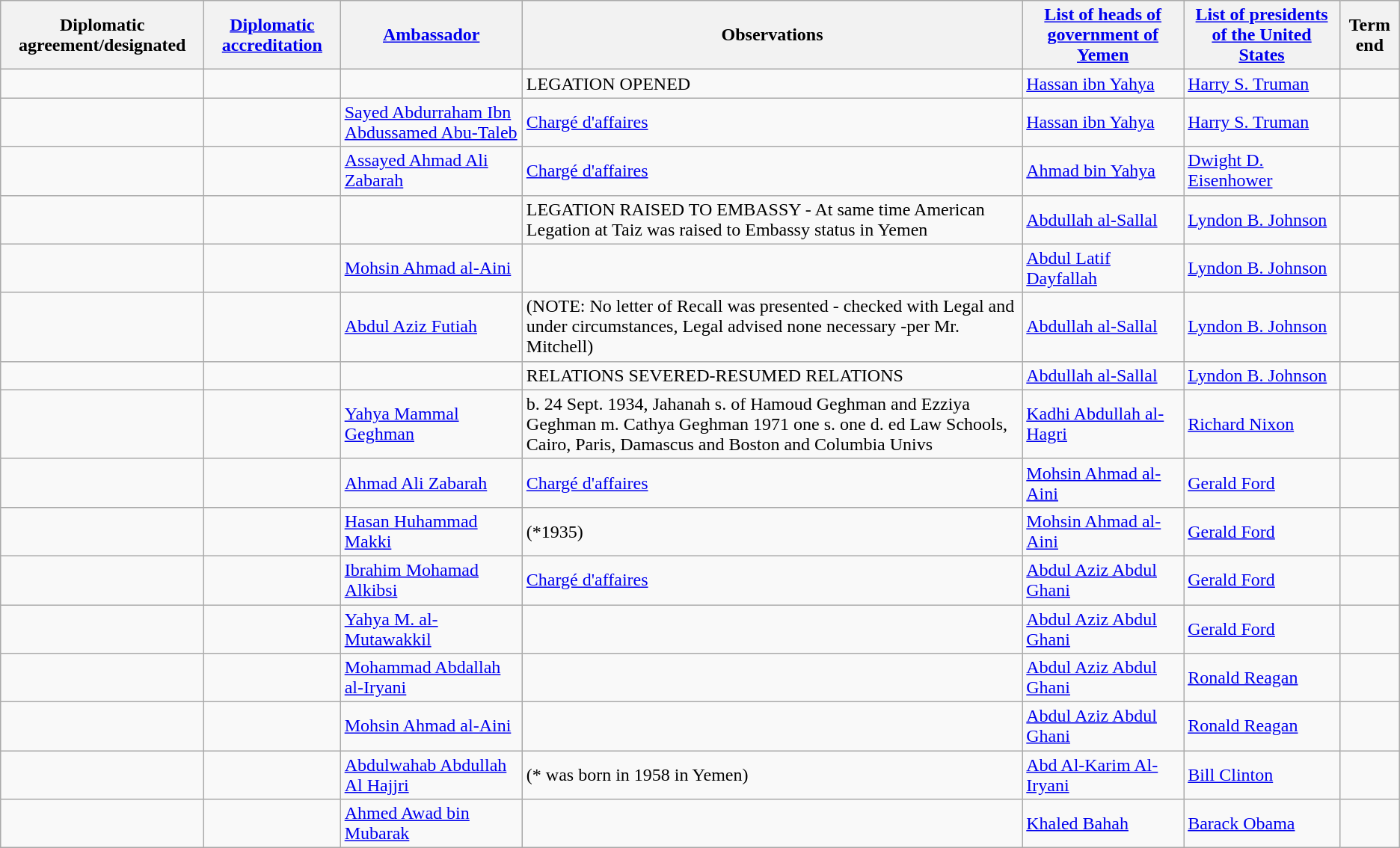<table class="wikitable sortable">
<tr>
<th>Diplomatic agreement/designated</th>
<th><a href='#'>Diplomatic accreditation</a></th>
<th><a href='#'>Ambassador</a></th>
<th>Observations</th>
<th><a href='#'>List of heads of government of Yemen</a></th>
<th><a href='#'>List of presidents of the United States</a></th>
<th>Term end</th>
</tr>
<tr>
<td></td>
<td></td>
<td></td>
<td>LEGATION OPENED</td>
<td><a href='#'>Hassan ibn Yahya</a></td>
<td><a href='#'>Harry S. Truman</a></td>
<td></td>
</tr>
<tr>
<td></td>
<td></td>
<td><a href='#'>Sayed Abdurraham Ibn Abdussamed Abu-Taleb</a></td>
<td><a href='#'>Chargé d'affaires</a></td>
<td><a href='#'>Hassan ibn Yahya</a></td>
<td><a href='#'>Harry S. Truman</a></td>
<td></td>
</tr>
<tr>
<td></td>
<td></td>
<td><a href='#'>Assayed Ahmad Ali Zabarah</a></td>
<td><a href='#'>Chargé d'affaires</a></td>
<td><a href='#'>Ahmad bin Yahya</a></td>
<td><a href='#'>Dwight D. Eisenhower</a></td>
<td></td>
</tr>
<tr>
<td></td>
<td></td>
<td></td>
<td>LEGATION RAISED TO EMBASSY - At same time American Legation at Taiz was raised to Embassy status in Yemen</td>
<td><a href='#'>Abdullah al-Sallal</a></td>
<td><a href='#'>Lyndon B. Johnson</a></td>
<td></td>
</tr>
<tr>
<td></td>
<td></td>
<td><a href='#'>Mohsin Ahmad al-Aini</a></td>
<td></td>
<td><a href='#'>Abdul Latif Dayfallah</a></td>
<td><a href='#'>Lyndon B. Johnson</a></td>
<td></td>
</tr>
<tr>
<td></td>
<td></td>
<td><a href='#'>Abdul Aziz Futiah</a></td>
<td>(NOTE: No letter of Recall was presented - checked with Legal and under circumstances, Legal advised none necessary -per Mr. Mitchell)</td>
<td><a href='#'>Abdullah al-Sallal</a></td>
<td><a href='#'>Lyndon B. Johnson</a></td>
<td></td>
</tr>
<tr>
<td></td>
<td></td>
<td></td>
<td>RELATIONS SEVERED-RESUMED RELATIONS</td>
<td><a href='#'>Abdullah al-Sallal</a></td>
<td><a href='#'>Lyndon B. Johnson</a></td>
<td></td>
</tr>
<tr>
<td></td>
<td></td>
<td><a href='#'>Yahya Mammal Geghman</a></td>
<td>b. 24 Sept. 1934, Jahanah   s. of Hamoud Geghman and Ezziya Geghman  m. Cathya Geghman 1971  one s. one d.  ed Law Schools, Cairo, Paris, Damascus and Boston and Columbia Univs</td>
<td><a href='#'>Kadhi Abdullah al-Hagri</a></td>
<td><a href='#'>Richard Nixon</a></td>
<td></td>
</tr>
<tr>
<td></td>
<td></td>
<td><a href='#'>Ahmad Ali Zabarah</a></td>
<td><a href='#'>Chargé d'affaires</a></td>
<td><a href='#'>Mohsin Ahmad al-Aini</a></td>
<td><a href='#'>Gerald Ford</a></td>
<td></td>
</tr>
<tr>
<td></td>
<td></td>
<td><a href='#'>Hasan Huhammad Makki</a></td>
<td>(*1935)</td>
<td><a href='#'>Mohsin Ahmad al-Aini</a></td>
<td><a href='#'>Gerald Ford</a></td>
<td></td>
</tr>
<tr>
<td></td>
<td></td>
<td><a href='#'>Ibrahim Mohamad Alkibsi</a></td>
<td><a href='#'>Chargé d'affaires</a></td>
<td><a href='#'>Abdul Aziz Abdul Ghani</a></td>
<td><a href='#'>Gerald Ford</a></td>
<td></td>
</tr>
<tr>
<td></td>
<td></td>
<td><a href='#'>Yahya M. al-Mutawakkil</a></td>
<td></td>
<td><a href='#'>Abdul Aziz Abdul Ghani</a></td>
<td><a href='#'>Gerald Ford</a></td>
<td></td>
</tr>
<tr>
<td></td>
<td></td>
<td><a href='#'>Mohammad Abdallah al-Iryani</a></td>
<td></td>
<td><a href='#'>Abdul Aziz Abdul Ghani</a></td>
<td><a href='#'>Ronald Reagan</a></td>
<td></td>
</tr>
<tr>
<td></td>
<td></td>
<td><a href='#'>Mohsin Ahmad al-Aini</a></td>
<td></td>
<td><a href='#'>Abdul Aziz Abdul Ghani</a></td>
<td><a href='#'>Ronald Reagan</a></td>
<td></td>
</tr>
<tr>
<td></td>
<td></td>
<td><a href='#'>Abdulwahab Abdullah Al Hajjri</a></td>
<td>(* was born in 1958 in Yemen)</td>
<td><a href='#'>Abd Al-Karim Al-Iryani</a></td>
<td><a href='#'>Bill Clinton</a></td>
<td></td>
</tr>
<tr>
<td></td>
<td></td>
<td><a href='#'>Ahmed Awad bin Mubarak</a></td>
<td></td>
<td><a href='#'>Khaled Bahah</a></td>
<td><a href='#'>Barack Obama</a></td>
<td></td>
</tr>
</table>
